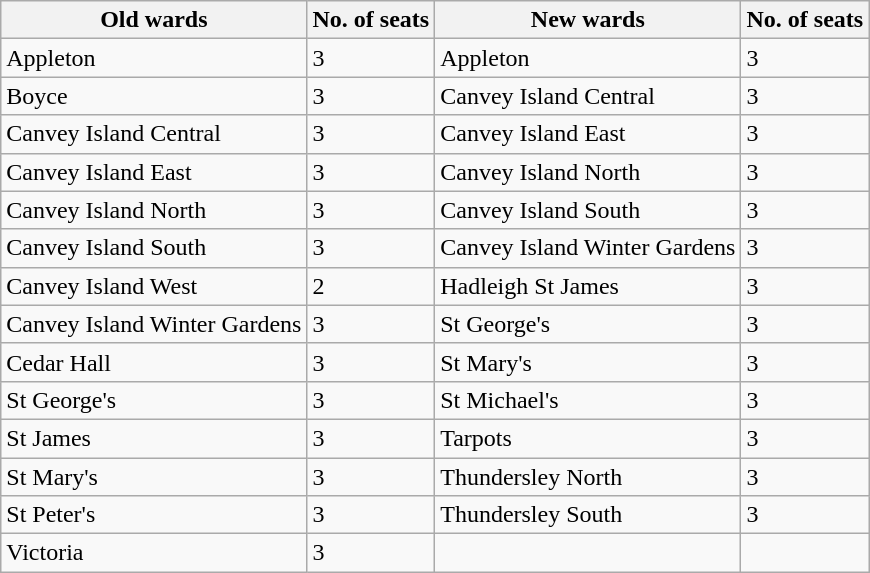<table class="wikitable">
<tr>
<th>Old wards</th>
<th>No. of seats</th>
<th>New wards</th>
<th>No. of seats</th>
</tr>
<tr>
<td>Appleton</td>
<td>3</td>
<td>Appleton</td>
<td>3</td>
</tr>
<tr>
<td>Boyce</td>
<td>3</td>
<td>Canvey Island Central</td>
<td>3</td>
</tr>
<tr>
<td>Canvey Island Central</td>
<td>3</td>
<td>Canvey Island East</td>
<td>3</td>
</tr>
<tr>
<td>Canvey Island East</td>
<td>3</td>
<td>Canvey Island North</td>
<td>3</td>
</tr>
<tr>
<td>Canvey Island North</td>
<td>3</td>
<td>Canvey Island South</td>
<td>3</td>
</tr>
<tr>
<td>Canvey Island South</td>
<td>3</td>
<td>Canvey Island Winter Gardens</td>
<td>3</td>
</tr>
<tr>
<td>Canvey Island West</td>
<td>2</td>
<td>Hadleigh St James</td>
<td>3</td>
</tr>
<tr>
<td>Canvey Island Winter Gardens</td>
<td>3</td>
<td>St George's</td>
<td>3</td>
</tr>
<tr>
<td>Cedar Hall</td>
<td>3</td>
<td>St Mary's</td>
<td>3</td>
</tr>
<tr>
<td>St George's</td>
<td>3</td>
<td>St Michael's</td>
<td>3</td>
</tr>
<tr>
<td>St James</td>
<td>3</td>
<td>Tarpots</td>
<td>3</td>
</tr>
<tr>
<td>St Mary's</td>
<td>3</td>
<td>Thundersley North</td>
<td>3</td>
</tr>
<tr>
<td>St Peter's</td>
<td>3</td>
<td>Thundersley South</td>
<td>3</td>
</tr>
<tr>
<td>Victoria</td>
<td>3</td>
<td></td>
<td></td>
</tr>
</table>
